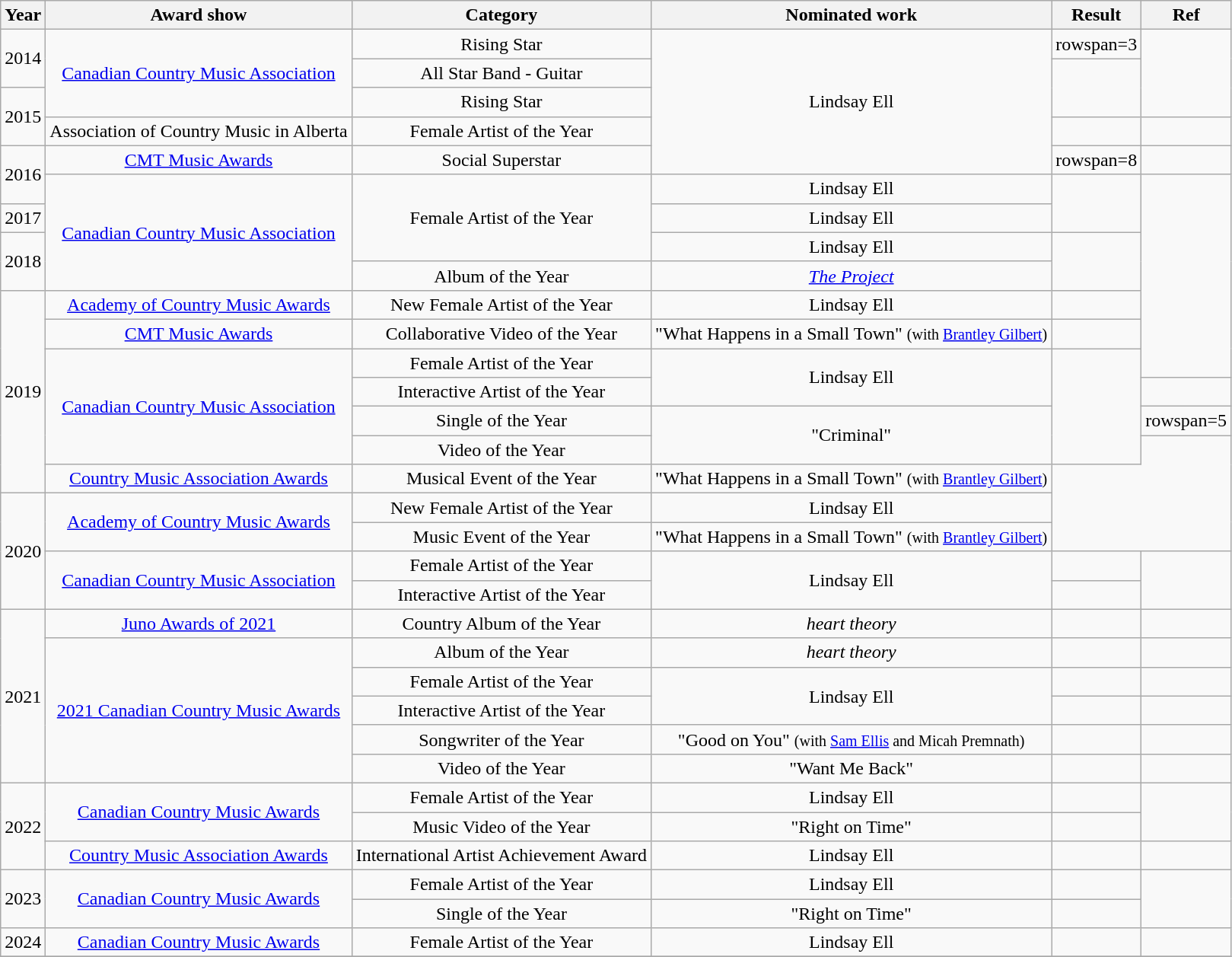<table class="wikitable" style="text-align:center;">
<tr>
<th>Year</th>
<th>Award show</th>
<th>Category</th>
<th>Nominated work</th>
<th>Result</th>
<th>Ref</th>
</tr>
<tr>
<td rowspan="2">2014</td>
<td rowspan="3"><a href='#'>Canadian Country Music Association</a></td>
<td>Rising Star</td>
<td rowspan=5>Lindsay Ell</td>
<td>rowspan=3 </td>
<td rowspan=3></td>
</tr>
<tr>
<td>All Star Band - Guitar</td>
</tr>
<tr>
<td rowspan=2>2015</td>
<td>Rising Star</td>
</tr>
<tr>
<td>Association of Country Music in Alberta</td>
<td>Female Artist of the Year</td>
<td></td>
<td></td>
</tr>
<tr>
<td rowspan="2">2016</td>
<td rowspan="1"><a href='#'>CMT Music Awards</a></td>
<td>Social Superstar</td>
<td>rowspan=8 </td>
<td></td>
</tr>
<tr>
<td rowspan="4"><a href='#'>Canadian Country Music Association</a></td>
<td rowspan="3">Female Artist of the Year</td>
<td>Lindsay Ell</td>
<td rowspan=2></td>
</tr>
<tr>
<td>2017</td>
<td>Lindsay Ell</td>
</tr>
<tr>
<td rowspan="2">2018</td>
<td>Lindsay Ell</td>
<td rowspan=2></td>
</tr>
<tr>
<td>Album of the Year</td>
<td><em><a href='#'>The Project</a></em></td>
</tr>
<tr>
<td rowspan=7>2019</td>
<td><a href='#'>Academy of Country Music Awards</a></td>
<td>New Female Artist of the Year</td>
<td>Lindsay Ell</td>
<td></td>
</tr>
<tr>
<td><a href='#'>CMT Music Awards</a></td>
<td>Collaborative Video of the Year</td>
<td>"What Happens in a Small Town" <small>(with <a href='#'>Brantley Gilbert</a>)</small></td>
<td></td>
</tr>
<tr>
<td rowspan=4><a href='#'>Canadian Country Music Association</a></td>
<td>Female Artist of the Year</td>
<td rowspan=2>Lindsay Ell</td>
<td rowspan=4></td>
</tr>
<tr>
<td>Interactive Artist of the Year</td>
<td></td>
</tr>
<tr>
<td>Single of the Year</td>
<td rowspan=2>"Criminal"</td>
<td>rowspan=5 </td>
</tr>
<tr>
<td>Video of the Year</td>
</tr>
<tr>
<td><a href='#'>Country Music Association Awards</a></td>
<td>Musical Event of the Year</td>
<td>"What Happens in a Small Town" <small>(with <a href='#'>Brantley Gilbert</a>)</small></td>
</tr>
<tr>
<td rowspan=4>2020</td>
<td rowspan=2><a href='#'>Academy of Country Music Awards</a></td>
<td>New Female Artist of the Year</td>
<td>Lindsay Ell</td>
</tr>
<tr>
<td>Music Event of the Year</td>
<td>"What Happens in a Small Town" <small>(with <a href='#'>Brantley Gilbert</a>)</small></td>
</tr>
<tr>
<td rowspan=2><a href='#'>Canadian Country Music Association</a></td>
<td>Female Artist of the Year</td>
<td rowspan=2>Lindsay Ell</td>
<td></td>
<td rowspan=2></td>
</tr>
<tr>
<td>Interactive Artist of the Year</td>
<td></td>
</tr>
<tr>
<td rowspan="6">2021</td>
<td><a href='#'>Juno Awards of 2021</a></td>
<td>Country Album of the Year</td>
<td><em>heart theory</em></td>
<td></td>
<td></td>
</tr>
<tr>
<td rowspan=5><a href='#'>2021 Canadian Country Music Awards</a></td>
<td>Album of the Year</td>
<td><em>heart theory</em></td>
<td></td>
<td></td>
</tr>
<tr>
<td>Female Artist of the Year</td>
<td rowspan=2>Lindsay Ell</td>
<td></td>
<td></td>
</tr>
<tr>
<td>Interactive Artist of the Year</td>
<td></td>
<td></td>
</tr>
<tr>
<td>Songwriter of the Year</td>
<td>"Good on You" <small>(with <a href='#'>Sam Ellis</a> and Micah Premnath)</small></td>
<td></td>
<td></td>
</tr>
<tr>
<td>Video of the Year</td>
<td>"Want Me Back"</td>
<td></td>
<td></td>
</tr>
<tr>
<td rowspan=3>2022</td>
<td rowspan=2><a href='#'>Canadian Country Music Awards</a></td>
<td>Female Artist of the Year</td>
<td>Lindsay Ell</td>
<td></td>
<td rowspan=2></td>
</tr>
<tr>
<td>Music Video of the Year</td>
<td>"Right on Time"</td>
<td></td>
</tr>
<tr>
<td><a href='#'>Country Music Association Awards</a></td>
<td>International Artist Achievement Award</td>
<td>Lindsay Ell</td>
<td></td>
<td></td>
</tr>
<tr>
<td rowspan="2">2023</td>
<td rowspan="2"><a href='#'>Canadian Country Music Awards</a></td>
<td>Female Artist of the Year</td>
<td>Lindsay Ell</td>
<td></td>
<td rowspan="2"><br></td>
</tr>
<tr>
<td>Single of the Year</td>
<td>"Right on Time"</td>
<td></td>
</tr>
<tr>
<td>2024</td>
<td><a href='#'>Canadian Country Music Awards</a></td>
<td>Female Artist of the Year</td>
<td>Lindsay Ell</td>
<td></td>
<td></td>
</tr>
<tr>
</tr>
</table>
